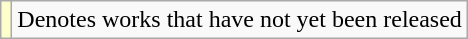<table class="wikitable">
<tr>
<td style="background:#FFFFCC;"></td>
<td>Denotes works that have not yet been released</td>
</tr>
</table>
